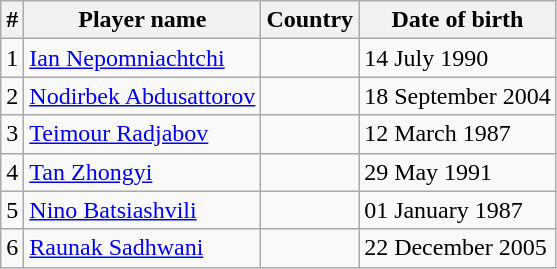<table class="wikitable">
<tr>
<th>#</th>
<th>Player name</th>
<th>Country</th>
<th>Date of birth</th>
</tr>
<tr>
<td>1</td>
<td><a href='#'>Ian Nepomniachtchi</a></td>
<td></td>
<td>14 July 1990</td>
</tr>
<tr>
<td>2</td>
<td><a href='#'>Nodirbek Abdusattorov</a></td>
<td></td>
<td>18 September 2004</td>
</tr>
<tr>
<td>3</td>
<td><a href='#'>Teimour Radjabov</a></td>
<td></td>
<td>12 March 1987</td>
</tr>
<tr>
<td>4</td>
<td><a href='#'>Tan Zhongyi</a></td>
<td></td>
<td>29 May 1991</td>
</tr>
<tr>
<td>5</td>
<td><a href='#'>Nino Batsiashvili</a></td>
<td></td>
<td>01 January 1987</td>
</tr>
<tr>
<td>6</td>
<td><a href='#'>Raunak Sadhwani</a></td>
<td></td>
<td>22 December 2005</td>
</tr>
</table>
